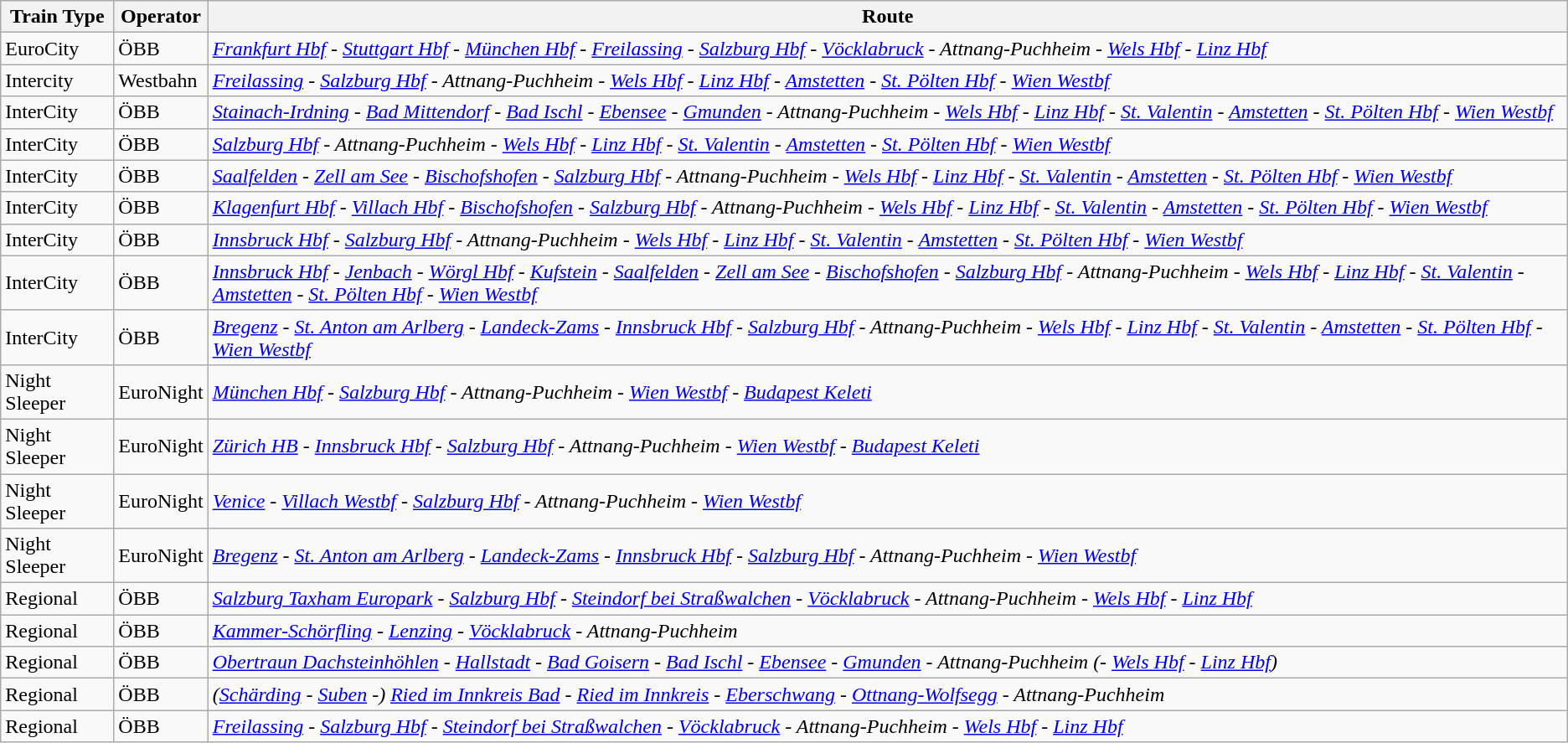<table class="wikitable vatop">
<tr>
<th>Train Type</th>
<th>Operator</th>
<th>Route</th>
</tr>
<tr>
<td>EuroCity</td>
<td>ÖBB</td>
<td><em><a href='#'>Frankfurt Hbf</a> - <a href='#'>Stuttgart Hbf</a> - <a href='#'>München Hbf</a> - <a href='#'>Freilassing</a> - <a href='#'>Salzburg Hbf</a> - <a href='#'>Vöcklabruck</a> - Attnang-Puchheim - <a href='#'>Wels Hbf</a> - <a href='#'>Linz Hbf</a></em></td>
</tr>
<tr>
<td>Intercity</td>
<td>Westbahn</td>
<td><em><a href='#'>Freilassing</a> - <a href='#'>Salzburg Hbf</a> - Attnang-Puchheim - <a href='#'>Wels Hbf</a> - <a href='#'>Linz Hbf</a> - <a href='#'>Amstetten</a> - <a href='#'>St. Pölten Hbf</a> - <a href='#'>Wien Westbf</a></em></td>
</tr>
<tr>
<td>InterCity</td>
<td>ÖBB</td>
<td><em><a href='#'>Stainach-Irdning</a> - <a href='#'>Bad Mittendorf</a> - <a href='#'>Bad Ischl</a> - <a href='#'>Ebensee</a> - <a href='#'>Gmunden</a> - Attnang-Puchheim - <a href='#'>Wels Hbf</a> - <a href='#'>Linz Hbf</a> - <a href='#'>St. Valentin</a> - <a href='#'>Amstetten</a> - <a href='#'>St. Pölten Hbf</a> - <a href='#'>Wien Westbf</a></em></td>
</tr>
<tr>
<td>InterCity</td>
<td>ÖBB</td>
<td><em><a href='#'>Salzburg Hbf</a> - Attnang-Puchheim - <a href='#'>Wels Hbf</a> - <a href='#'>Linz Hbf</a> - <a href='#'>St. Valentin</a> - <a href='#'>Amstetten</a> - <a href='#'>St. Pölten Hbf</a> - <a href='#'>Wien Westbf</a></em></td>
</tr>
<tr>
<td>InterCity</td>
<td>ÖBB</td>
<td><em><a href='#'>Saalfelden</a> - <a href='#'>Zell am See</a> - <a href='#'>Bischofshofen</a> - <a href='#'>Salzburg Hbf</a> - Attnang-Puchheim - <a href='#'>Wels Hbf</a> - <a href='#'>Linz Hbf</a> - <a href='#'>St. Valentin</a> - <a href='#'>Amstetten</a> - <a href='#'>St. Pölten Hbf</a> - <a href='#'>Wien Westbf</a></em></td>
</tr>
<tr>
<td>InterCity</td>
<td>ÖBB</td>
<td><em><a href='#'>Klagenfurt Hbf</a> - <a href='#'>Villach Hbf</a> - <a href='#'>Bischofshofen</a> - <a href='#'>Salzburg Hbf</a> - Attnang-Puchheim - <a href='#'>Wels Hbf</a> - <a href='#'>Linz Hbf</a> - <a href='#'>St. Valentin</a> - <a href='#'>Amstetten</a> - <a href='#'>St. Pölten Hbf</a> - <a href='#'>Wien Westbf</a></em></td>
</tr>
<tr>
<td>InterCity</td>
<td>ÖBB</td>
<td><em><a href='#'>Innsbruck Hbf</a> - <a href='#'>Salzburg Hbf</a> - Attnang-Puchheim - <a href='#'>Wels Hbf</a> - <a href='#'>Linz Hbf</a> - <a href='#'>St. Valentin</a> - <a href='#'>Amstetten</a> - <a href='#'>St. Pölten Hbf</a> - <a href='#'>Wien Westbf</a></em></td>
</tr>
<tr>
<td>InterCity</td>
<td>ÖBB</td>
<td><em><a href='#'>Innsbruck Hbf</a> - <a href='#'>Jenbach</a> - <a href='#'>Wörgl Hbf</a> - <a href='#'>Kufstein</a> - <a href='#'>Saalfelden</a> - <a href='#'>Zell am See</a> - <a href='#'>Bischofshofen</a> - <a href='#'>Salzburg Hbf</a> - Attnang-Puchheim - <a href='#'>Wels Hbf</a> - <a href='#'>Linz Hbf</a> - <a href='#'>St. Valentin</a> - <a href='#'>Amstetten</a> - <a href='#'>St. Pölten Hbf</a> - <a href='#'>Wien Westbf</a></em></td>
</tr>
<tr>
<td>InterCity</td>
<td>ÖBB</td>
<td><em><a href='#'>Bregenz</a> - <a href='#'>St. Anton am Arlberg</a> - <a href='#'>Landeck-Zams</a> - <a href='#'>Innsbruck Hbf</a> - <a href='#'>Salzburg Hbf</a> - Attnang-Puchheim - <a href='#'>Wels Hbf</a> - <a href='#'>Linz Hbf</a> - <a href='#'>St. Valentin</a> - <a href='#'>Amstetten</a> - <a href='#'>St. Pölten Hbf</a> - <a href='#'>Wien Westbf</a></em></td>
</tr>
<tr>
<td>Night Sleeper</td>
<td>EuroNight</td>
<td><em><a href='#'>München Hbf</a> - <a href='#'>Salzburg Hbf</a> - Attnang-Puchheim - <a href='#'>Wien Westbf</a> - <a href='#'>Budapest Keleti</a></em></td>
</tr>
<tr>
<td>Night Sleeper</td>
<td>EuroNight</td>
<td><em><a href='#'>Zürich HB</a> - <a href='#'>Innsbruck Hbf</a> - <a href='#'>Salzburg Hbf</a> - Attnang-Puchheim - <a href='#'>Wien Westbf</a> - <a href='#'>Budapest Keleti</a></em></td>
</tr>
<tr>
<td>Night Sleeper</td>
<td>EuroNight</td>
<td><em><a href='#'>Venice</a> - <a href='#'>Villach Westbf</a> - <a href='#'>Salzburg Hbf</a> - Attnang-Puchheim - <a href='#'>Wien Westbf</a></em></td>
</tr>
<tr>
<td>Night Sleeper</td>
<td>EuroNight</td>
<td><em><a href='#'>Bregenz</a> - <a href='#'>St. Anton am Arlberg</a> - <a href='#'>Landeck-Zams</a> - <a href='#'>Innsbruck Hbf</a> - <a href='#'>Salzburg Hbf</a> - Attnang-Puchheim - <a href='#'>Wien Westbf</a></em></td>
</tr>
<tr>
<td>Regional</td>
<td>ÖBB</td>
<td><em><a href='#'>Salzburg Taxham Europark</a> - <a href='#'>Salzburg Hbf</a> - <a href='#'>Steindorf bei Straßwalchen</a> - <a href='#'>Vöcklabruck</a> - Attnang-Puchheim - <a href='#'>Wels Hbf</a> - <a href='#'>Linz Hbf</a></em></td>
</tr>
<tr>
<td>Regional</td>
<td>ÖBB</td>
<td><em><a href='#'>Kammer-Schörfling</a> - <a href='#'>Lenzing</a> - <a href='#'>Vöcklabruck</a> - Attnang-Puchheim</em></td>
</tr>
<tr>
<td>Regional</td>
<td>ÖBB</td>
<td><em><a href='#'>Obertraun Dachsteinhöhlen</a> - <a href='#'>Hallstadt</a> - <a href='#'>Bad Goisern</a> - <a href='#'>Bad Ischl</a> - <a href='#'>Ebensee</a> - <a href='#'>Gmunden</a> - Attnang-Puchheim (- <a href='#'>Wels Hbf</a> - <a href='#'>Linz Hbf</a>)</em></td>
</tr>
<tr>
<td>Regional</td>
<td>ÖBB</td>
<td><em>(<a href='#'>Schärding</a> - <a href='#'>Suben</a> -) <a href='#'>Ried im Innkreis Bad</a> - <a href='#'>Ried im Innkreis</a> - <a href='#'>Eberschwang</a> - <a href='#'>Ottnang-Wolfsegg</a> - Attnang-Puchheim</em></td>
</tr>
<tr>
<td>Regional</td>
<td>ÖBB</td>
<td><em><a href='#'>Freilassing</a> - <a href='#'>Salzburg Hbf</a> - <a href='#'>Steindorf bei Straßwalchen</a> - <a href='#'>Vöcklabruck</a> - Attnang-Puchheim - <a href='#'>Wels Hbf</a> - <a href='#'>Linz Hbf</a></em></td>
</tr>
</table>
